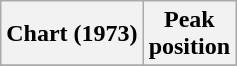<table class="wikitable sortable plainrowheaders" style="text-align:center">
<tr>
<th>Chart (1973)</th>
<th>Peak<br>position</th>
</tr>
<tr>
</tr>
</table>
